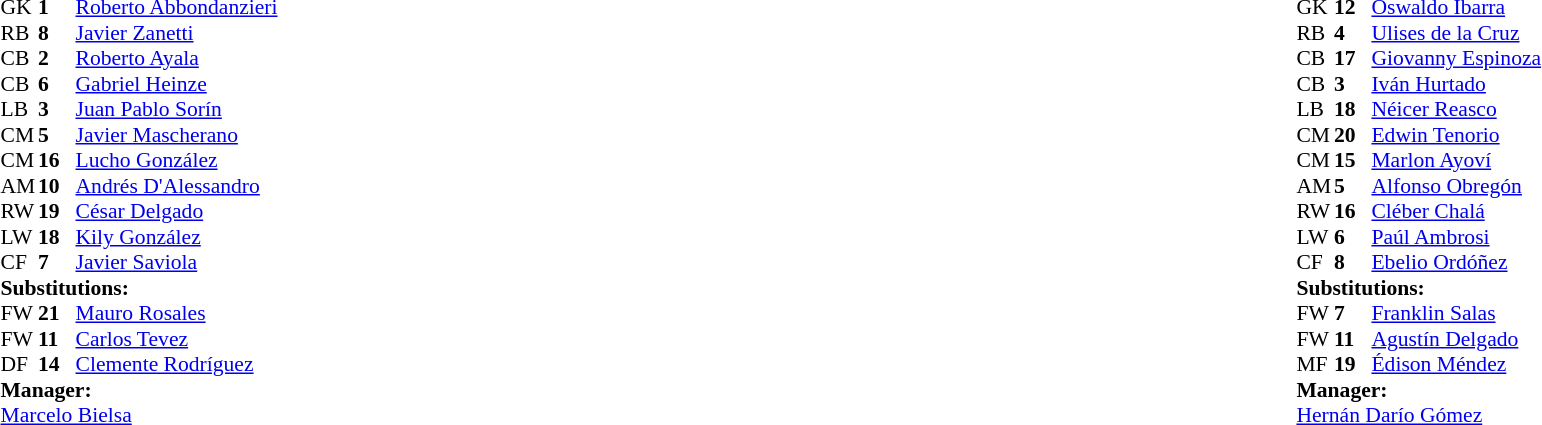<table width="100%">
<tr>
<td valign="top" width="50%"><br><table style="font-size: 90%" cellspacing="0" cellpadding="0">
<tr>
<th width=25></th>
<th width=25></th>
</tr>
<tr>
<td>GK</td>
<td><strong>1</strong></td>
<td><a href='#'>Roberto Abbondanzieri</a></td>
</tr>
<tr>
<td>RB</td>
<td><strong>8</strong></td>
<td><a href='#'>Javier Zanetti</a></td>
</tr>
<tr>
<td>CB</td>
<td><strong>2</strong></td>
<td><a href='#'>Roberto Ayala</a></td>
</tr>
<tr>
<td>CB</td>
<td><strong>6</strong></td>
<td><a href='#'>Gabriel Heinze</a></td>
</tr>
<tr>
<td>LB</td>
<td><strong>3</strong></td>
<td><a href='#'>Juan Pablo Sorín</a></td>
</tr>
<tr>
<td>CM</td>
<td><strong>5</strong></td>
<td><a href='#'>Javier Mascherano</a></td>
</tr>
<tr>
<td>CM</td>
<td><strong>16</strong></td>
<td><a href='#'>Lucho González</a></td>
</tr>
<tr>
<td>AM</td>
<td><strong>10</strong></td>
<td><a href='#'>Andrés D'Alessandro</a></td>
</tr>
<tr>
<td>RW</td>
<td><strong>19</strong></td>
<td><a href='#'>César Delgado</a></td>
<td></td>
<td></td>
</tr>
<tr>
<td>LW</td>
<td><strong>18</strong></td>
<td><a href='#'>Kily González</a></td>
<td></td>
<td></td>
</tr>
<tr>
<td>CF</td>
<td><strong>7</strong></td>
<td><a href='#'>Javier Saviola</a></td>
<td></td>
<td></td>
</tr>
<tr>
<td colspan=3><strong>Substitutions:</strong></td>
</tr>
<tr>
<td>FW</td>
<td><strong>21</strong></td>
<td><a href='#'>Mauro Rosales</a></td>
<td></td>
<td></td>
</tr>
<tr>
<td>FW</td>
<td><strong>11</strong></td>
<td><a href='#'>Carlos Tevez</a></td>
<td></td>
<td></td>
</tr>
<tr>
<td>DF</td>
<td><strong>14</strong></td>
<td><a href='#'>Clemente Rodríguez</a></td>
<td></td>
<td></td>
</tr>
<tr>
<td colspan=3><strong>Manager:</strong></td>
</tr>
<tr>
<td colspan="4"><a href='#'>Marcelo Bielsa</a></td>
</tr>
</table>
</td>
<td valign="top"></td>
<td valign="top" width="50%"><br><table style="font-size: 90%" cellspacing="0" cellpadding="0" align="center">
<tr>
<th width=25></th>
<th width=25></th>
</tr>
<tr>
<td>GK</td>
<td><strong>12</strong></td>
<td><a href='#'>Oswaldo Ibarra</a></td>
</tr>
<tr>
<td>RB</td>
<td><strong>4</strong></td>
<td><a href='#'>Ulises de la Cruz</a></td>
<td></td>
<td></td>
</tr>
<tr>
<td>CB</td>
<td><strong>17</strong></td>
<td><a href='#'>Giovanny Espinoza</a></td>
</tr>
<tr>
<td>CB</td>
<td><strong>3</strong></td>
<td><a href='#'>Iván Hurtado</a></td>
</tr>
<tr>
<td>LB</td>
<td><strong>18</strong></td>
<td><a href='#'>Néicer Reasco</a></td>
</tr>
<tr>
<td>CM</td>
<td><strong>20</strong></td>
<td><a href='#'>Edwin Tenorio</a></td>
<td></td>
<td></td>
</tr>
<tr>
<td>CM</td>
<td><strong>15</strong></td>
<td><a href='#'>Marlon Ayoví</a></td>
</tr>
<tr>
<td>AM</td>
<td><strong>5</strong></td>
<td><a href='#'>Alfonso Obregón</a></td>
</tr>
<tr>
<td>RW</td>
<td><strong>16</strong></td>
<td><a href='#'>Cléber Chalá</a></td>
</tr>
<tr>
<td>LW</td>
<td><strong>6</strong></td>
<td><a href='#'>Paúl Ambrosi</a></td>
</tr>
<tr>
<td>CF</td>
<td><strong>8</strong></td>
<td><a href='#'>Ebelio Ordóñez</a></td>
<td></td>
<td></td>
</tr>
<tr>
<td colspan=3><strong>Substitutions:</strong></td>
</tr>
<tr>
<td>FW</td>
<td><strong>7</strong></td>
<td><a href='#'>Franklin Salas</a></td>
<td></td>
<td></td>
</tr>
<tr>
<td>FW</td>
<td><strong>11</strong></td>
<td><a href='#'>Agustín Delgado</a></td>
<td></td>
<td></td>
</tr>
<tr>
<td>MF</td>
<td><strong>19</strong></td>
<td><a href='#'>Édison Méndez</a></td>
<td></td>
<td></td>
</tr>
<tr>
<td colspan=3><strong>Manager:</strong></td>
</tr>
<tr>
<td colspan=3> <a href='#'>Hernán Darío Gómez</a></td>
</tr>
</table>
</td>
</tr>
</table>
